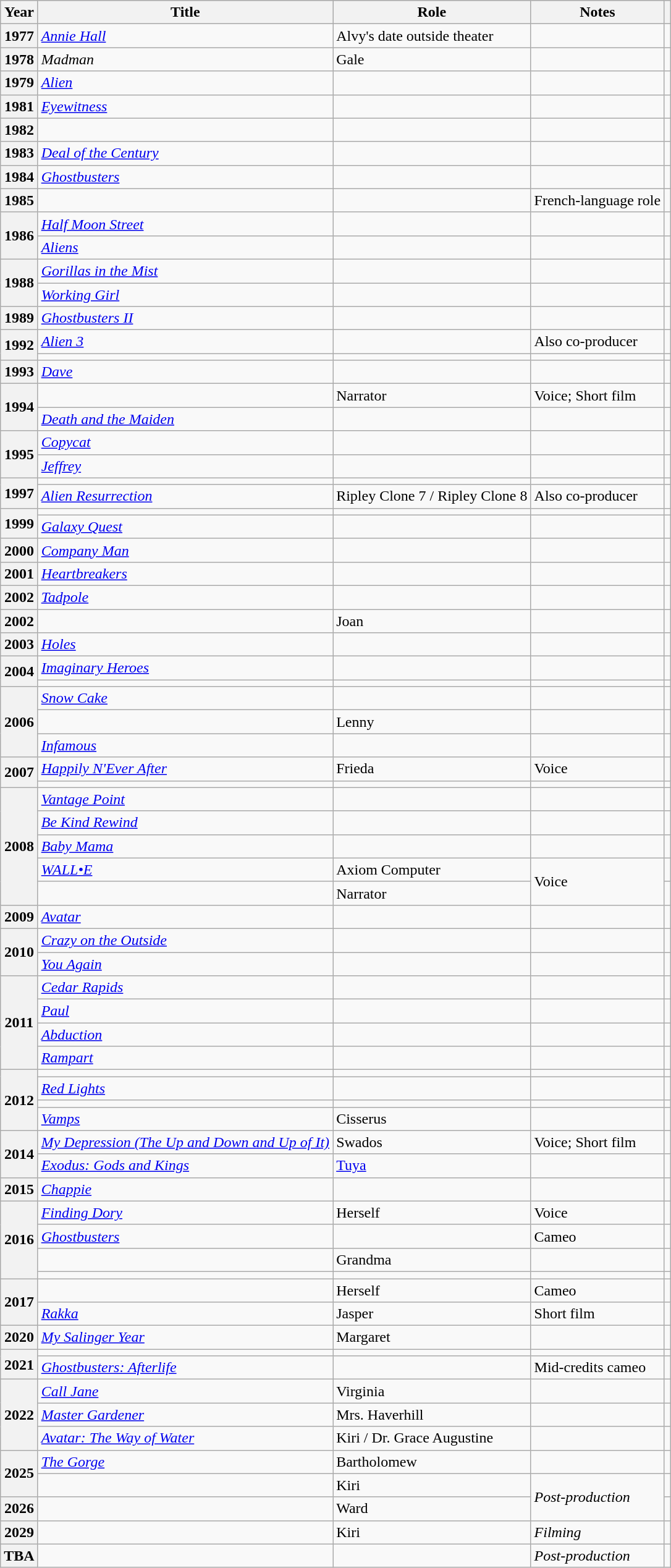<table class="wikitable plainrowheaders sortable">
<tr style="background:#ccc; text-align:center;">
<th scope="col">Year</th>
<th scope="col">Title</th>
<th scope="col">Role</th>
<th scope="col" class="unsortable">Notes</th>
<th scope="col" class="unsortable"></th>
</tr>
<tr>
<th scope=row>1977</th>
<td><em><a href='#'>Annie Hall</a></em></td>
<td>Alvy's date outside theater</td>
<td></td>
<td style="text-align:center;"></td>
</tr>
<tr>
<th scope=row>1978</th>
<td><em>Madman</em></td>
<td>Gale</td>
<td></td>
<td style="text-align:center;"></td>
</tr>
<tr>
<th scope=row>1979</th>
<td><em><a href='#'>Alien</a></em></td>
<td></td>
<td></td>
<td style="text-align:center;"></td>
</tr>
<tr>
<th scope=row>1981</th>
<td><em><a href='#'>Eyewitness</a></em></td>
<td></td>
<td></td>
<td style="text-align:center;"></td>
</tr>
<tr>
<th scope=row>1982</th>
<td></td>
<td></td>
<td></td>
<td style="text-align:center;"></td>
</tr>
<tr>
<th scope=row>1983</th>
<td><em><a href='#'>Deal of the Century</a></em></td>
<td></td>
<td></td>
<td style="text-align:center;"></td>
</tr>
<tr>
<th scope=row>1984</th>
<td><em><a href='#'>Ghostbusters</a></em></td>
<td></td>
<td></td>
<td style="text-align:center;"></td>
</tr>
<tr>
<th scope=row>1985</th>
<td></td>
<td></td>
<td>French-language role</td>
<td style="text-align:center;"></td>
</tr>
<tr>
<th rowspan="2" scope="row">1986</th>
<td><em><a href='#'>Half Moon Street</a></em></td>
<td></td>
<td></td>
<td style="text-align:center;"></td>
</tr>
<tr>
<td><em><a href='#'>Aliens</a></em></td>
<td></td>
<td></td>
<td style="text-align:center;"></td>
</tr>
<tr>
<th rowspan="2" scope="row">1988</th>
<td><em><a href='#'>Gorillas in the Mist</a></em></td>
<td></td>
<td></td>
<td style="text-align:center;"></td>
</tr>
<tr>
<td><em><a href='#'>Working Girl</a></em></td>
<td></td>
<td></td>
<td style="text-align:center;"></td>
</tr>
<tr>
<th scope=row>1989</th>
<td><em><a href='#'>Ghostbusters II</a></em></td>
<td></td>
<td></td>
<td style="text-align:center;"></td>
</tr>
<tr>
<th rowspan="2" scope="row">1992</th>
<td><em><a href='#'>Alien 3</a></em></td>
<td></td>
<td>Also co-producer</td>
<td style="text-align:center;"></td>
</tr>
<tr>
<td></td>
<td></td>
<td></td>
<td style="text-align:center;"></td>
</tr>
<tr>
<th scope=row>1993</th>
<td><em><a href='#'>Dave</a></em></td>
<td></td>
<td></td>
<td style="text-align:center;"></td>
</tr>
<tr>
<th rowspan="2" scope="row">1994</th>
<td></td>
<td>Narrator</td>
<td>Voice; Short film</td>
<td style="text-align:center;"></td>
</tr>
<tr>
<td><em><a href='#'>Death and the Maiden</a></em></td>
<td></td>
<td></td>
<td style="text-align:center;"></td>
</tr>
<tr>
<th rowspan="2" scope="row">1995</th>
<td><em><a href='#'>Copycat</a></em></td>
<td></td>
<td></td>
<td style="text-align:center;"></td>
</tr>
<tr>
<td><em><a href='#'>Jeffrey</a></em></td>
<td></td>
<td></td>
<td style="text-align:center;"></td>
</tr>
<tr>
<th rowspan="2" scope="row">1997</th>
<td></td>
<td></td>
<td></td>
<td style="text-align:center;"></td>
</tr>
<tr>
<td><em><a href='#'>Alien Resurrection</a></em></td>
<td>Ripley Clone 7 / Ripley Clone 8</td>
<td>Also co-producer</td>
<td style="text-align:center;"></td>
</tr>
<tr>
<th rowspan="2" scope="row">1999</th>
<td></td>
<td></td>
<td></td>
<td style="text-align:center;"></td>
</tr>
<tr>
<td><em><a href='#'>Galaxy Quest</a></em></td>
<td></td>
<td></td>
<td style="text-align:center;"></td>
</tr>
<tr>
<th scope=row>2000</th>
<td><em><a href='#'>Company Man</a></em></td>
<td></td>
<td></td>
<td style="text-align:center;"></td>
</tr>
<tr>
<th scope=row>2001</th>
<td><em><a href='#'>Heartbreakers</a></em></td>
<td></td>
<td></td>
<td style="text-align:center;"></td>
</tr>
<tr>
<th scope=row>2002</th>
<td><em><a href='#'>Tadpole</a></em></td>
<td></td>
<td></td>
<td style="text-align:center;"></td>
</tr>
<tr>
<th scope=row>2002</th>
<td></td>
<td>Joan</td>
<td></td>
<td style="text-align:center;"></td>
</tr>
<tr>
<th scope=row>2003</th>
<td><em><a href='#'>Holes</a></em></td>
<td></td>
<td></td>
<td style="text-align:center;"></td>
</tr>
<tr>
<th rowspan="2" scope="row">2004</th>
<td><em><a href='#'>Imaginary Heroes</a></em></td>
<td></td>
<td></td>
<td style="text-align:center;"></td>
</tr>
<tr>
<td></td>
<td></td>
<td></td>
<td style="text-align:center;"></td>
</tr>
<tr>
<th rowspan="3" scope="row">2006</th>
<td><em><a href='#'>Snow Cake</a></em></td>
<td></td>
<td></td>
<td style="text-align:center;"></td>
</tr>
<tr>
<td></td>
<td>Lenny</td>
<td></td>
<td style="text-align:center;"></td>
</tr>
<tr>
<td><em><a href='#'>Infamous</a></em></td>
<td></td>
<td></td>
<td style="text-align:center;"></td>
</tr>
<tr>
<th rowspan="2" scope="row">2007</th>
<td><em><a href='#'>Happily N'Ever After</a></em></td>
<td>Frieda</td>
<td>Voice</td>
<td style="text-align:center;"></td>
</tr>
<tr>
<td></td>
<td></td>
<td></td>
<td style="text-align:center;"></td>
</tr>
<tr>
<th rowspan="5" scope="row">2008</th>
<td><em><a href='#'>Vantage Point</a></em></td>
<td></td>
<td></td>
<td style="text-align:center;"></td>
</tr>
<tr>
<td><em><a href='#'>Be Kind Rewind</a></em></td>
<td></td>
<td></td>
<td style="text-align:center;"></td>
</tr>
<tr>
<td><em><a href='#'>Baby Mama</a></em></td>
<td></td>
<td></td>
<td style="text-align:center;"></td>
</tr>
<tr>
<td><em><a href='#'>WALL•E</a></em></td>
<td>Axiom Computer</td>
<td rowspan="2">Voice</td>
<td style="text-align:center;"></td>
</tr>
<tr>
<td></td>
<td>Narrator</td>
<td style="text-align:center;"></td>
</tr>
<tr>
<th scope=row>2009</th>
<td><em><a href='#'>Avatar</a></em></td>
<td></td>
<td></td>
<td style="text-align:center;"></td>
</tr>
<tr>
<th rowspan="2" scope="row">2010</th>
<td><em><a href='#'>Crazy on the Outside</a></em></td>
<td></td>
<td></td>
<td style="text-align:center;"></td>
</tr>
<tr>
<td><em><a href='#'>You Again</a></em></td>
<td></td>
<td></td>
<td style="text-align:center;"></td>
</tr>
<tr>
<th rowspan="4" scope="row">2011</th>
<td><em><a href='#'>Cedar Rapids</a></em></td>
<td></td>
<td></td>
<td style="text-align:center;"></td>
</tr>
<tr>
<td><em><a href='#'>Paul</a></em></td>
<td></td>
<td></td>
<td style="text-align:center;"></td>
</tr>
<tr>
<td><em><a href='#'>Abduction</a></em></td>
<td></td>
<td></td>
<td style="text-align:center;"></td>
</tr>
<tr>
<td><em><a href='#'>Rampart</a></em></td>
<td></td>
<td></td>
<td style="text-align:center;"></td>
</tr>
<tr>
<th rowspan="4" scope="row">2012</th>
<td></td>
<td></td>
<td></td>
<td style="text-align:center;"></td>
</tr>
<tr>
<td><em><a href='#'>Red Lights</a></em></td>
<td></td>
<td></td>
<td style="text-align:center;"></td>
</tr>
<tr>
<td></td>
<td></td>
<td></td>
<td style="text-align:center;"></td>
</tr>
<tr>
<td><em><a href='#'>Vamps</a></em></td>
<td>Cisserus</td>
<td></td>
<td style="text-align:center;"></td>
</tr>
<tr>
<th rowspan="2" scope="row">2014</th>
<td><em><a href='#'>My Depression (The Up and Down and Up of It)</a></em></td>
<td>Swados</td>
<td>Voice; Short film</td>
<td style="text-align:center;"></td>
</tr>
<tr>
<td><em><a href='#'>Exodus: Gods and Kings</a></em></td>
<td><a href='#'>Tuya</a></td>
<td></td>
<td style="text-align:center;"></td>
</tr>
<tr>
<th scope=row>2015</th>
<td><em><a href='#'>Chappie</a></em></td>
<td></td>
<td></td>
<td style="text-align:center;"></td>
</tr>
<tr>
<th rowspan="4" scope="row">2016</th>
<td><em><a href='#'>Finding Dory</a></em></td>
<td>Herself</td>
<td>Voice</td>
<td style="text-align:center;"></td>
</tr>
<tr>
<td><em><a href='#'>Ghostbusters</a></em></td>
<td></td>
<td>Cameo</td>
<td style="text-align:center;"></td>
</tr>
<tr>
<td></td>
<td>Grandma</td>
<td></td>
<td style="text-align:center;"></td>
</tr>
<tr>
<td></td>
<td></td>
<td></td>
<td style="text-align:center;"></td>
</tr>
<tr>
<th rowspan="2" scope="row">2017</th>
<td></td>
<td>Herself</td>
<td>Cameo</td>
<td style="text-align:center;"></td>
</tr>
<tr>
<td><em><a href='#'>Rakka</a></em></td>
<td>Jasper</td>
<td>Short film</td>
<td style="text-align:center;"></td>
</tr>
<tr>
<th scope=row>2020</th>
<td><em><a href='#'>My Salinger Year</a></em></td>
<td>Margaret</td>
<td></td>
<td style="text-align:center;"></td>
</tr>
<tr>
<th rowspan="2" scope="row">2021</th>
<td></td>
<td></td>
<td></td>
<td style="text-align:center;"></td>
</tr>
<tr>
<td><em><a href='#'>Ghostbusters: Afterlife</a></em></td>
<td></td>
<td>Mid-credits cameo</td>
<td style="text-align:center;"></td>
</tr>
<tr>
<th rowspan="3" scope="row">2022</th>
<td><em><a href='#'>Call Jane</a></em></td>
<td>Virginia</td>
<td></td>
<td style="text-align:center;"></td>
</tr>
<tr>
<td><em><a href='#'>Master Gardener</a></em></td>
<td>Mrs. Haverhill</td>
<td></td>
<td style="text-align:center;"></td>
</tr>
<tr>
<td><em><a href='#'>Avatar: The Way of Water</a></em></td>
<td>Kiri / Dr. Grace Augustine</td>
<td></td>
<td style="text-align:center;"></td>
</tr>
<tr>
<th rowspan="2" scope="row">2025</th>
<td><em><a href='#'>The Gorge</a></em></td>
<td>Bartholomew</td>
<td></td>
<td style="text-align:center;"></td>
</tr>
<tr>
<td></td>
<td>Kiri</td>
<td rowspan="2"><em>Post-production</em></td>
<td style="text-align:center;"></td>
</tr>
<tr>
<th scope="row">2026</th>
<td></td>
<td>Ward</td>
<td style="text-align:center;"></td>
</tr>
<tr>
<th scope="row">2029</th>
<td></td>
<td>Kiri</td>
<td><em>Filming</em></td>
<td style="text-align:center;"></td>
</tr>
<tr>
<th scope="row">TBA</th>
<td></td>
<td></td>
<td><em>Post-production</em></td>
<td style="text-align:center;"></td>
</tr>
</table>
